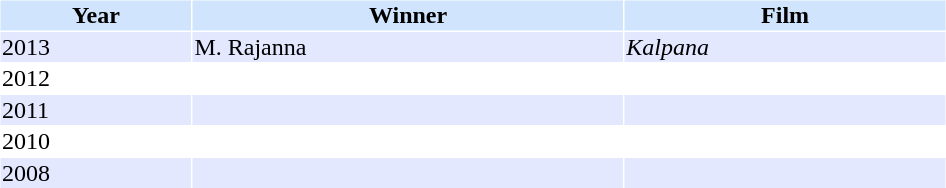<table cellspacing="1" cellpadding="1" border="0" width="50%">
<tr bgcolor="#d1e4fd">
<th>Year</th>
<th>Winner</th>
<th>Film</th>
</tr>
<tr bgcolor="#e4e8ff">
<td>2013</td>
<td>M. Rajanna</td>
<td><em>Kalpana</em></td>
</tr>
<tr>
<td>2012</td>
<td></td>
<td></td>
</tr>
<tr bgcolor="#e4e8ff">
<td>2011</td>
<td></td>
<td></td>
</tr>
<tr>
<td>2010</td>
<td></td>
<td></td>
</tr>
<tr bgcolor="#e4e8ff">
<td>2008</td>
<td></td>
<td></td>
</tr>
</table>
